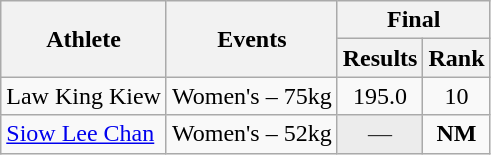<table class="wikitable">
<tr>
<th rowspan="2">Athlete</th>
<th rowspan="2">Events</th>
<th colspan="2">Final</th>
</tr>
<tr>
<th>Results</th>
<th>Rank</th>
</tr>
<tr>
<td>Law King Kiew</td>
<td>Women's – 75kg</td>
<td align="center">195.0</td>
<td align="center">10</td>
</tr>
<tr>
<td><a href='#'>Siow Lee Chan</a></td>
<td Women's – 52kg>Women's – 52kg</td>
<td align="center" style="background: var(--background-color-interactive, #ececec); color: var(--color-base, #2C2C2C); vertical-align: middle; text-align: center; " class="table-na">—</td>
<td align="center"><strong>NM</strong></td>
</tr>
</table>
